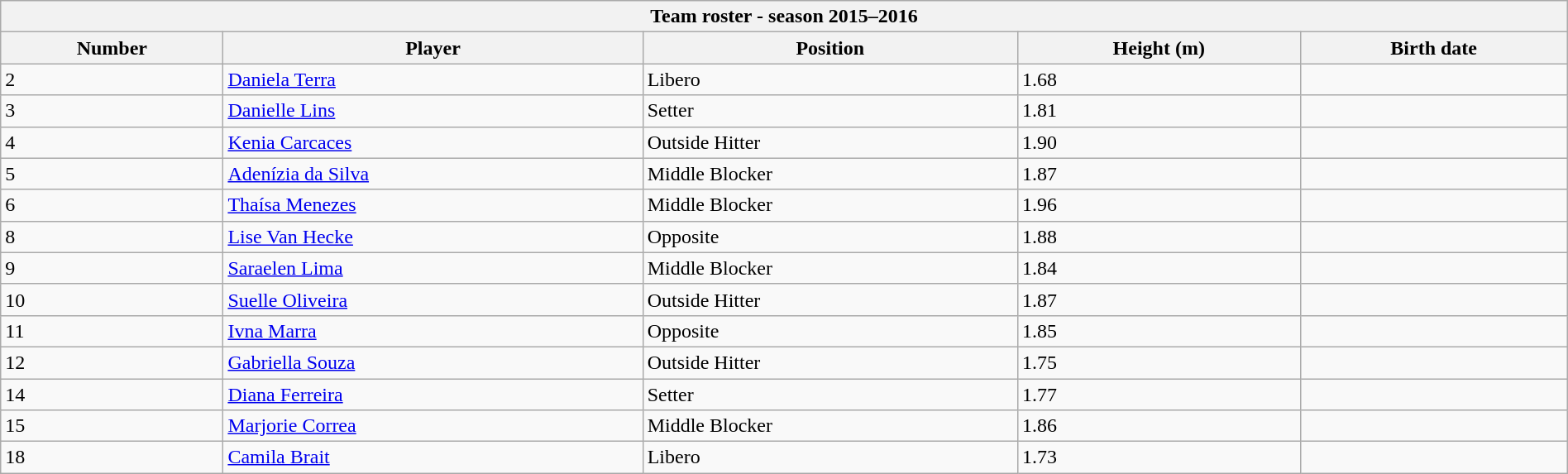<table class="wikitable collapsible collapsed" style="width:100%;">
<tr>
<th colspan=6><strong>Team roster - season 2015–2016</strong></th>
</tr>
<tr>
<th>Number</th>
<th>Player</th>
<th>Position</th>
<th>Height (m)</th>
<th>Birth date</th>
</tr>
<tr>
<td>2</td>
<td> <a href='#'>Daniela Terra</a></td>
<td>Libero</td>
<td>1.68</td>
<td align=right></td>
</tr>
<tr>
<td>3</td>
<td> <a href='#'>Danielle Lins</a></td>
<td>Setter</td>
<td>1.81</td>
<td align=right></td>
</tr>
<tr>
<td>4</td>
<td> <a href='#'>Kenia Carcaces</a></td>
<td>Outside Hitter</td>
<td>1.90</td>
<td align=right></td>
</tr>
<tr>
<td>5</td>
<td> <a href='#'>Adenízia da Silva</a></td>
<td>Middle Blocker</td>
<td>1.87</td>
<td align=right></td>
</tr>
<tr>
<td>6</td>
<td> <a href='#'>Thaísa Menezes</a></td>
<td>Middle Blocker</td>
<td>1.96</td>
<td align=right></td>
</tr>
<tr>
<td>8</td>
<td> <a href='#'>Lise Van Hecke</a></td>
<td>Opposite</td>
<td>1.88</td>
<td align=right></td>
</tr>
<tr>
<td>9</td>
<td> <a href='#'>Saraelen Lima</a></td>
<td>Middle Blocker</td>
<td>1.84</td>
<td align=right></td>
</tr>
<tr>
<td>10</td>
<td> <a href='#'>Suelle Oliveira</a></td>
<td>Outside Hitter</td>
<td>1.87</td>
<td align=right></td>
</tr>
<tr>
<td>11</td>
<td> <a href='#'>Ivna Marra</a></td>
<td>Opposite</td>
<td>1.85</td>
<td align=right></td>
</tr>
<tr>
<td>12</td>
<td> <a href='#'>Gabriella Souza</a></td>
<td>Outside Hitter</td>
<td>1.75</td>
<td align=right></td>
</tr>
<tr>
<td>14</td>
<td> <a href='#'>Diana Ferreira</a></td>
<td>Setter</td>
<td>1.77</td>
<td align=right></td>
</tr>
<tr>
<td>15</td>
<td> <a href='#'>Marjorie Correa</a></td>
<td>Middle Blocker</td>
<td>1.86</td>
<td align=right></td>
</tr>
<tr>
<td>18</td>
<td> <a href='#'>Camila Brait</a></td>
<td>Libero</td>
<td>1.73</td>
<td align=right></td>
</tr>
</table>
